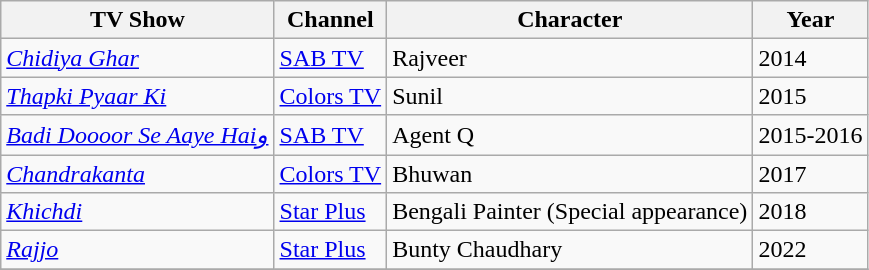<table class="wikitable">
<tr>
<th>TV Show</th>
<th>Channel</th>
<th>Character</th>
<th>Year</th>
</tr>
<tr>
<td><em><a href='#'>Chidiya Ghar</a></em></td>
<td><a href='#'>SAB TV</a></td>
<td>Rajveer</td>
<td>2014</td>
</tr>
<tr>
<td><em><a href='#'>Thapki Pyaar Ki</a></em></td>
<td><a href='#'>Colors TV</a></td>
<td>Sunil</td>
<td>2015</td>
</tr>
<tr>
<td><em><a href='#'>Badi Doooor Se Aaye Haiو</a></em></td>
<td><a href='#'>SAB TV</a></td>
<td>Agent Q</td>
<td>2015-2016</td>
</tr>
<tr>
<td><em><a href='#'>Chandrakanta</a></em></td>
<td><a href='#'>Colors TV</a></td>
<td>Bhuwan</td>
<td>2017</td>
</tr>
<tr>
<td><em><a href='#'>Khichdi</a></em></td>
<td><a href='#'>Star Plus</a></td>
<td>Bengali Painter (Special appearance)</td>
<td>2018</td>
</tr>
<tr>
<td><em><a href='#'> Rajjo</a></em></td>
<td><a href='#'>Star Plus</a></td>
<td>Bunty Chaudhary</td>
<td>2022</td>
</tr>
<tr>
</tr>
</table>
